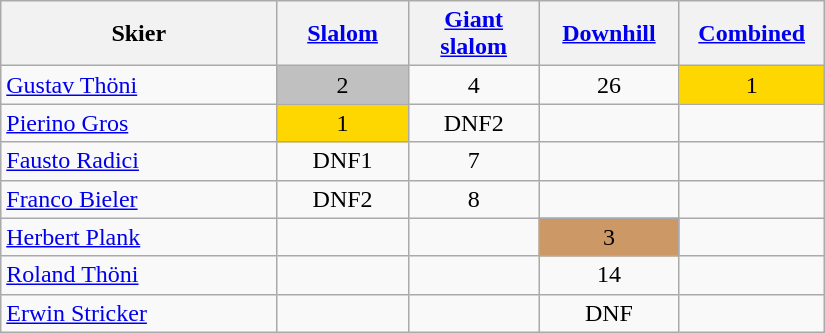<table class="wikitable" width=550px style="font-size:100%; text-align:center;">
<tr>
<th width=250px>Skier</th>
<th width=100px><a href='#'>Slalom</a></th>
<th width=100px><a href='#'>Giant slalom</a></th>
<th width=100px><a href='#'>Downhill</a></th>
<th width=100px><a href='#'>Combined</a></th>
</tr>
<tr>
<td align=left><a href='#'>Gustav Thöni</a></td>
<td bgcolor=silver>2</td>
<td>4</td>
<td>26</td>
<td bgcolor=gold>1</td>
</tr>
<tr>
<td align=left><a href='#'>Pierino Gros</a></td>
<td bgcolor=gold>1</td>
<td>DNF2</td>
<td></td>
<td></td>
</tr>
<tr>
<td align=left><a href='#'>Fausto Radici</a></td>
<td>DNF1</td>
<td>7</td>
<td></td>
<td></td>
</tr>
<tr>
<td align=left><a href='#'>Franco Bieler</a></td>
<td>DNF2</td>
<td>8</td>
<td></td>
<td></td>
</tr>
<tr>
<td align=left><a href='#'>Herbert Plank</a></td>
<td></td>
<td></td>
<td bgcolor=cc9966>3</td>
<td></td>
</tr>
<tr>
<td align=left><a href='#'>Roland Thöni</a></td>
<td></td>
<td></td>
<td>14</td>
<td></td>
</tr>
<tr>
<td align=left><a href='#'>Erwin Stricker</a></td>
<td></td>
<td></td>
<td>DNF</td>
<td></td>
</tr>
</table>
